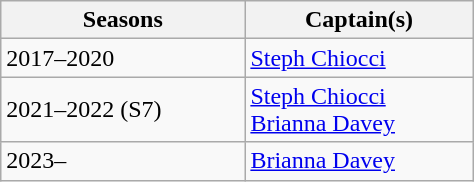<table class=wikitable width=25%>
<tr>
<th>Seasons</th>
<th>Captain(s)</th>
</tr>
<tr>
<td>2017–2020</td>
<td><a href='#'>Steph Chiocci</a></td>
</tr>
<tr>
<td>2021–2022 (S7)</td>
<td><a href='#'>Steph Chiocci</a><br><a href='#'>Brianna Davey</a></td>
</tr>
<tr>
<td>2023–</td>
<td><a href='#'>Brianna Davey</a></td>
</tr>
</table>
